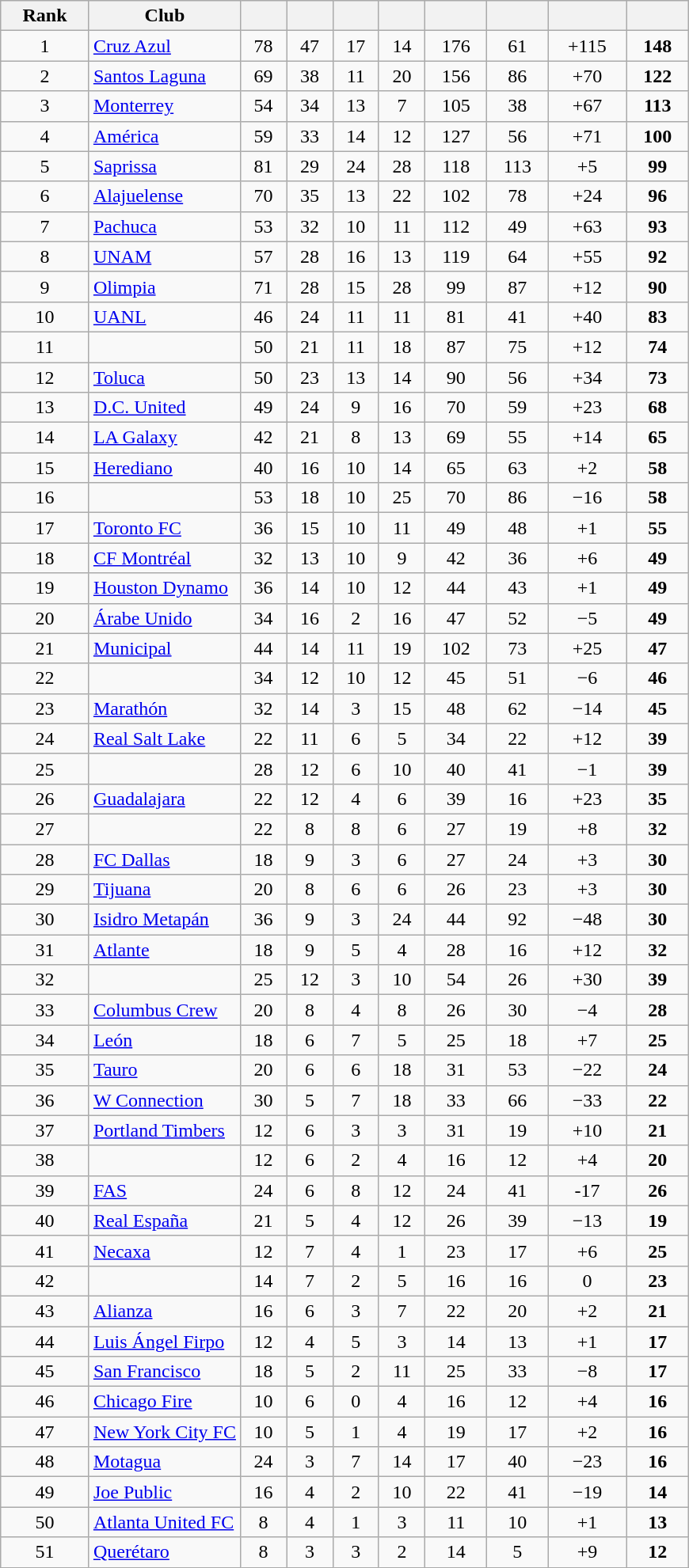<table class="wikitable sortable" style="text-align:center">
<tr>
<th>Rank</th>
<th width=22%>Club</th>
<th></th>
<th></th>
<th></th>
<th></th>
<th></th>
<th></th>
<th></th>
<th></th>
</tr>
<tr>
<td>1</td>
<td align=left> <a href='#'>Cruz Azul</a></td>
<td>78</td>
<td>47</td>
<td>17</td>
<td>14</td>
<td>176</td>
<td>61</td>
<td>+115</td>
<td><strong>148</strong></td>
</tr>
<tr>
<td>2</td>
<td align=left> <a href='#'>Santos Laguna</a></td>
<td>69</td>
<td>38</td>
<td>11</td>
<td>20</td>
<td>156</td>
<td>86</td>
<td>+70</td>
<td><strong>122</strong></td>
</tr>
<tr>
<td>3</td>
<td align=left> <a href='#'>Monterrey</a></td>
<td>54</td>
<td>34</td>
<td>13</td>
<td>7</td>
<td>105</td>
<td>38</td>
<td>+67</td>
<td><strong>113</strong></td>
</tr>
<tr>
<td>4</td>
<td align=left> <a href='#'>América</a></td>
<td>59</td>
<td>33</td>
<td>14</td>
<td>12</td>
<td>127</td>
<td>56</td>
<td>+71</td>
<td><strong>100</strong></td>
</tr>
<tr>
<td>5</td>
<td align=left> <a href='#'>Saprissa</a></td>
<td>81</td>
<td>29</td>
<td>24</td>
<td>28</td>
<td>118</td>
<td>113</td>
<td>+5</td>
<td><strong>99</strong></td>
</tr>
<tr>
<td>6</td>
<td align=left> <a href='#'>Alajuelense</a></td>
<td>70</td>
<td>35</td>
<td>13</td>
<td>22</td>
<td>102</td>
<td>78</td>
<td>+24</td>
<td><strong>96</strong></td>
</tr>
<tr>
<td>7</td>
<td align=left> <a href='#'>Pachuca</a></td>
<td>53</td>
<td>32</td>
<td>10</td>
<td>11</td>
<td>112</td>
<td>49</td>
<td>+63</td>
<td><strong>93</strong></td>
</tr>
<tr>
<td>8</td>
<td align=left> <a href='#'>UNAM</a></td>
<td>57</td>
<td>28</td>
<td>16</td>
<td>13</td>
<td>119</td>
<td>64</td>
<td>+55</td>
<td><strong>92</strong></td>
</tr>
<tr>
<td>9</td>
<td align=left> <a href='#'>Olimpia</a></td>
<td>71</td>
<td>28</td>
<td>15</td>
<td>28</td>
<td>99</td>
<td>87</td>
<td>+12</td>
<td><strong>90</strong></td>
</tr>
<tr>
<td>10</td>
<td align="left"> <a href='#'>UANL</a></td>
<td>46</td>
<td>24</td>
<td>11</td>
<td>11</td>
<td>81</td>
<td>41</td>
<td>+40</td>
<td><strong>83</strong></td>
</tr>
<tr>
<td>11</td>
<td align=left></td>
<td>50</td>
<td>21</td>
<td>11</td>
<td>18</td>
<td>87</td>
<td>75</td>
<td>+12</td>
<td><strong>74</strong></td>
</tr>
<tr>
<td>12</td>
<td align=left> <a href='#'>Toluca</a></td>
<td>50</td>
<td>23</td>
<td>13</td>
<td>14</td>
<td>90</td>
<td>56</td>
<td>+34</td>
<td><strong>73</strong></td>
</tr>
<tr>
<td>13</td>
<td align=left> <a href='#'>D.C. United</a></td>
<td>49</td>
<td>24</td>
<td>9</td>
<td>16</td>
<td>70</td>
<td>59</td>
<td>+23</td>
<td><strong>68</strong></td>
</tr>
<tr>
<td>14</td>
<td align=left> <a href='#'>LA Galaxy</a></td>
<td>42</td>
<td>21</td>
<td>8</td>
<td>13</td>
<td>69</td>
<td>55</td>
<td>+14</td>
<td><strong>65</strong></td>
</tr>
<tr>
<td>15</td>
<td align="left"> <a href='#'>Herediano</a></td>
<td>40</td>
<td>16</td>
<td>10</td>
<td>14</td>
<td>65</td>
<td>63</td>
<td>+2</td>
<td><strong>58</strong></td>
</tr>
<tr>
<td>16</td>
<td align=left></td>
<td>53</td>
<td>18</td>
<td>10</td>
<td>25</td>
<td>70</td>
<td>86</td>
<td>−16</td>
<td><strong>58</strong></td>
</tr>
<tr>
<td>17</td>
<td align=left> <a href='#'>Toronto FC</a></td>
<td>36</td>
<td>15</td>
<td>10</td>
<td>11</td>
<td>49</td>
<td>48</td>
<td>+1</td>
<td><strong>55</strong></td>
</tr>
<tr>
<td>18</td>
<td align="left"> <a href='#'>CF Montréal</a></td>
<td>32</td>
<td>13</td>
<td>10</td>
<td>9</td>
<td>42</td>
<td>36</td>
<td>+6</td>
<td><strong>49</strong></td>
</tr>
<tr>
<td>19</td>
<td align=left> <a href='#'>Houston Dynamo</a></td>
<td>36</td>
<td>14</td>
<td>10</td>
<td>12</td>
<td>44</td>
<td>43</td>
<td>+1</td>
<td><strong>49</strong></td>
</tr>
<tr>
<td>20</td>
<td align=left> <a href='#'>Árabe Unido</a></td>
<td>34</td>
<td>16</td>
<td>2</td>
<td>16</td>
<td>47</td>
<td>52</td>
<td>−5</td>
<td><strong>49</strong></td>
</tr>
<tr>
<td>21</td>
<td align=left> <a href='#'>Municipal</a></td>
<td>44</td>
<td>14</td>
<td>11</td>
<td>19</td>
<td>102</td>
<td>73</td>
<td>+25</td>
<td><strong>47</strong></td>
</tr>
<tr>
<td>22</td>
<td align=left></td>
<td>34</td>
<td>12</td>
<td>10</td>
<td>12</td>
<td>45</td>
<td>51</td>
<td>−6</td>
<td><strong>46</strong></td>
</tr>
<tr>
<td>23</td>
<td align=left> <a href='#'>Marathón</a></td>
<td>32</td>
<td>14</td>
<td>3</td>
<td>15</td>
<td>48</td>
<td>62</td>
<td>−14</td>
<td><strong>45</strong></td>
</tr>
<tr>
<td>24</td>
<td align="left"> <a href='#'>Real Salt Lake</a></td>
<td>22</td>
<td>11</td>
<td>6</td>
<td>5</td>
<td>34</td>
<td>22</td>
<td>+12</td>
<td><strong>39</strong></td>
</tr>
<tr>
<td>25</td>
<td align=left></td>
<td>28</td>
<td>12</td>
<td>6</td>
<td>10</td>
<td>40</td>
<td>41</td>
<td>−1</td>
<td><strong>39</strong></td>
</tr>
<tr>
<td>26</td>
<td align=left> <a href='#'>Guadalajara</a></td>
<td>22</td>
<td>12</td>
<td>4</td>
<td>6</td>
<td>39</td>
<td>16</td>
<td>+23</td>
<td><strong>35</strong></td>
</tr>
<tr>
<td>27</td>
<td align="left"></td>
<td>22</td>
<td>8</td>
<td>8</td>
<td>6</td>
<td>27</td>
<td>19</td>
<td>+8</td>
<td><strong>32</strong></td>
</tr>
<tr>
<td>28</td>
<td align="left"> <a href='#'>FC Dallas</a></td>
<td>18</td>
<td>9</td>
<td>3</td>
<td>6</td>
<td>27</td>
<td>24</td>
<td>+3</td>
<td><strong>30</strong></td>
</tr>
<tr>
<td>29</td>
<td align="left"> <a href='#'>Tijuana</a></td>
<td>20</td>
<td>8</td>
<td>6</td>
<td>6</td>
<td>26</td>
<td>23</td>
<td>+3</td>
<td><strong>30</strong></td>
</tr>
<tr>
<td>30</td>
<td align="left"> <a href='#'>Isidro Metapán</a></td>
<td>36</td>
<td>9</td>
<td>3</td>
<td>24</td>
<td>44</td>
<td>92</td>
<td>−48</td>
<td><strong>30</strong></td>
</tr>
<tr>
<td>31</td>
<td align=left> <a href='#'>Atlante</a></td>
<td>18</td>
<td>9</td>
<td>5</td>
<td>4</td>
<td>28</td>
<td>16</td>
<td>+12</td>
<td><strong>32</strong></td>
</tr>
<tr>
<td>32</td>
<td align=left></td>
<td>25</td>
<td>12</td>
<td>3</td>
<td>10</td>
<td>54</td>
<td>26</td>
<td>+30</td>
<td><strong>39</strong></td>
</tr>
<tr>
<td>33</td>
<td align=left> <a href='#'>Columbus Crew</a></td>
<td>20</td>
<td>8</td>
<td>4</td>
<td>8</td>
<td>26</td>
<td>30</td>
<td>−4</td>
<td><strong>28</strong></td>
</tr>
<tr>
<td>34</td>
<td align=left> <a href='#'>León</a></td>
<td>18</td>
<td>6</td>
<td>7</td>
<td>5</td>
<td>25</td>
<td>18</td>
<td>+7</td>
<td><strong>25</strong></td>
</tr>
<tr>
<td>35</td>
<td align="left"> <a href='#'>Tauro</a></td>
<td>20</td>
<td>6</td>
<td>6</td>
<td>18</td>
<td>31</td>
<td>53</td>
<td>−22</td>
<td><strong>24</strong></td>
</tr>
<tr>
<td>36</td>
<td align=left> <a href='#'>W Connection</a></td>
<td>30</td>
<td>5</td>
<td>7</td>
<td>18</td>
<td>33</td>
<td>66</td>
<td>−33</td>
<td><strong>22</strong></td>
</tr>
<tr>
<td>37</td>
<td align=left> <a href='#'>Portland Timbers</a></td>
<td>12</td>
<td>6</td>
<td>3</td>
<td>3</td>
<td>31</td>
<td>19</td>
<td>+10</td>
<td><strong>21</strong></td>
</tr>
<tr>
<td>38</td>
<td align=left></td>
<td>12</td>
<td>6</td>
<td>2</td>
<td>4</td>
<td>16</td>
<td>12</td>
<td>+4</td>
<td><strong>20</strong></td>
</tr>
<tr>
<td>39</td>
<td align=left> <a href='#'>FAS</a></td>
<td>24</td>
<td>6</td>
<td>8</td>
<td>12</td>
<td>24</td>
<td>41</td>
<td>-17</td>
<td><strong>26</strong></td>
</tr>
<tr>
<td>40</td>
<td align=left> <a href='#'>Real España</a></td>
<td>21</td>
<td>5</td>
<td>4</td>
<td>12</td>
<td>26</td>
<td>39</td>
<td>−13</td>
<td><strong>19</strong></td>
</tr>
<tr>
<td>41</td>
<td align=left> <a href='#'>Necaxa</a></td>
<td>12</td>
<td>7</td>
<td>4</td>
<td>1</td>
<td>23</td>
<td>17</td>
<td>+6</td>
<td><strong>25</strong></td>
</tr>
<tr>
<td>42</td>
<td align=left></td>
<td>14</td>
<td>7</td>
<td>2</td>
<td>5</td>
<td>16</td>
<td>16</td>
<td>0</td>
<td><strong>23</strong></td>
</tr>
<tr>
<td>43</td>
<td align=left> <a href='#'>Alianza</a></td>
<td>16</td>
<td>6</td>
<td>3</td>
<td>7</td>
<td>22</td>
<td>20</td>
<td>+2</td>
<td><strong>21</strong></td>
</tr>
<tr>
<td>44</td>
<td align=left> <a href='#'>Luis Ángel Firpo</a></td>
<td>12</td>
<td>4</td>
<td>5</td>
<td>3</td>
<td>14</td>
<td>13</td>
<td>+1</td>
<td><strong>17</strong></td>
</tr>
<tr>
<td>45</td>
<td align=left> <a href='#'>San Francisco</a></td>
<td>18</td>
<td>5</td>
<td>2</td>
<td>11</td>
<td>25</td>
<td>33</td>
<td>−8</td>
<td><strong>17</strong></td>
</tr>
<tr>
<td>46</td>
<td align=left> <a href='#'>Chicago Fire</a></td>
<td>10</td>
<td>6</td>
<td>0</td>
<td>4</td>
<td>16</td>
<td>12</td>
<td>+4</td>
<td><strong>16</strong></td>
</tr>
<tr>
<td>47</td>
<td align="left"> <a href='#'>New York City FC</a></td>
<td>10</td>
<td>5</td>
<td>1</td>
<td>4</td>
<td>19</td>
<td>17</td>
<td>+2</td>
<td><strong>16</strong></td>
</tr>
<tr>
<td>48</td>
<td align=left> <a href='#'>Motagua</a></td>
<td>24</td>
<td>3</td>
<td>7</td>
<td>14</td>
<td>17</td>
<td>40</td>
<td>−23</td>
<td><strong>16</strong></td>
</tr>
<tr>
<td>49</td>
<td align=left> <a href='#'>Joe Public</a></td>
<td>16</td>
<td>4</td>
<td>2</td>
<td>10</td>
<td>22</td>
<td>41</td>
<td>−19</td>
<td><strong>14</strong></td>
</tr>
<tr>
<td>50</td>
<td align="left"> <a href='#'>Atlanta United FC</a></td>
<td>8</td>
<td>4</td>
<td>1</td>
<td>3</td>
<td>11</td>
<td>10</td>
<td>+1</td>
<td><strong>13</strong></td>
</tr>
<tr>
<td>51</td>
<td align=left> <a href='#'>Querétaro</a></td>
<td>8</td>
<td>3</td>
<td>3</td>
<td>2</td>
<td>14</td>
<td>5</td>
<td>+9</td>
<td><strong>12</strong></td>
</tr>
</table>
